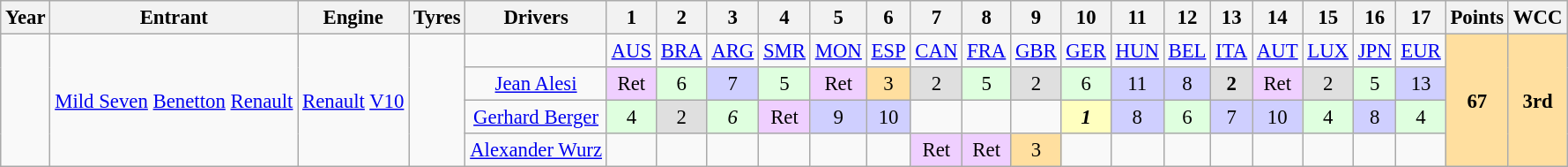<table class="wikitable" style="text-align:center; font-size:95%">
<tr>
<th>Year</th>
<th>Entrant</th>
<th>Engine</th>
<th>Tyres</th>
<th>Drivers</th>
<th>1</th>
<th>2</th>
<th>3</th>
<th>4</th>
<th>5</th>
<th>6</th>
<th>7</th>
<th>8</th>
<th>9</th>
<th>10</th>
<th>11</th>
<th>12</th>
<th>13</th>
<th>14</th>
<th>15</th>
<th>16</th>
<th>17</th>
<th>Points</th>
<th>WCC</th>
</tr>
<tr>
<td rowspan="4"></td>
<td rowspan="4"><a href='#'>Mild Seven</a> <a href='#'>Benetton</a> <a href='#'>Renault</a></td>
<td rowspan="4"><a href='#'>Renault</a> <a href='#'>V10</a></td>
<td rowspan="4"></td>
<td></td>
<td><a href='#'>AUS</a></td>
<td><a href='#'>BRA</a></td>
<td><a href='#'>ARG</a></td>
<td><a href='#'>SMR</a></td>
<td><a href='#'>MON</a></td>
<td><a href='#'>ESP</a></td>
<td><a href='#'>CAN</a></td>
<td><a href='#'>FRA</a></td>
<td><a href='#'>GBR</a></td>
<td><a href='#'>GER</a></td>
<td><a href='#'>HUN</a></td>
<td><a href='#'>BEL</a></td>
<td><a href='#'>ITA</a></td>
<td><a href='#'>AUT</a></td>
<td><a href='#'>LUX</a></td>
<td><a href='#'>JPN</a></td>
<td><a href='#'>EUR</a></td>
<td style="background:#FFDF9F;" rowspan="4"><strong>67</strong></td>
<td style="background:#FFDF9F;" rowspan="4"><strong>3rd</strong></td>
</tr>
<tr>
<td><a href='#'>Jean Alesi</a></td>
<td style="background:#EFCFFF;">Ret</td>
<td style="background:#DFFFDF;">6</td>
<td style="background:#CFCFFF;">7</td>
<td style="background:#DFFFDF;">5</td>
<td style="background:#EFCFFF;">Ret</td>
<td style="background:#FFDF9F;">3</td>
<td style="background:#DFDFDF;">2</td>
<td style="background:#DFFFDF;">5</td>
<td style="background:#DFDFDF;">2</td>
<td style="background:#DFFFDF;">6</td>
<td style="background:#CFCFFF;">11</td>
<td style="background:#CFCFFF;">8</td>
<td style="background:#DFDFDF;"><strong>2</strong></td>
<td style="background:#EFCFFF;">Ret</td>
<td style="background:#DFDFDF;">2</td>
<td style="background:#DFFFDF;">5</td>
<td style="background:#CFCFFF;">13</td>
</tr>
<tr>
<td><a href='#'>Gerhard Berger</a></td>
<td style="background:#DFFFDF;">4</td>
<td style="background:#DFDFDF;">2</td>
<td style="background:#DFFFDF;"><em>6</em></td>
<td style="background:#EFCFFF;">Ret</td>
<td style="background:#CFCFFF;">9</td>
<td style="background:#CFCFFF;">10</td>
<td></td>
<td></td>
<td></td>
<td style="background:#FFFFBF;"><strong><em>1</em></strong></td>
<td style="background:#CFCFFF;">8</td>
<td style="background:#DFFFDF;">6</td>
<td style="background:#CFCFFF;">7</td>
<td style="background:#CFCFFF;">10</td>
<td style="background:#DFFFDF;">4</td>
<td style="background:#CFCFFF;">8</td>
<td style="background:#DFFFDF;">4</td>
</tr>
<tr>
<td><a href='#'>Alexander Wurz</a></td>
<td></td>
<td></td>
<td></td>
<td></td>
<td></td>
<td></td>
<td style="background:#EFCFFF;">Ret</td>
<td style="background:#EFCFFF;">Ret</td>
<td style="background:#FFDF9F;">3</td>
<td></td>
<td></td>
<td></td>
<td></td>
<td></td>
<td></td>
<td></td>
<td></td>
</tr>
</table>
